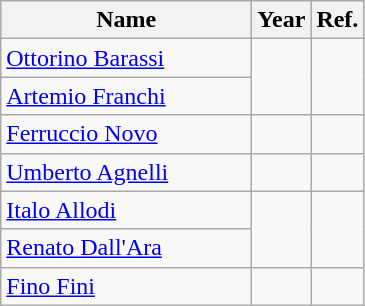<table class="wikitable sortable" style="text-align: left;">
<tr>
<th style="width:10em">Name</th>
<th>Year</th>
<th>Ref.</th>
</tr>
<tr>
<td> <a href='#'>Ottorino Barassi</a></td>
<td rowspan="2"></td>
<td rowspan="2"></td>
</tr>
<tr>
<td> <a href='#'>Artemio Franchi</a></td>
</tr>
<tr>
<td> <a href='#'>Ferruccio Novo</a></td>
<td></td>
<td></td>
</tr>
<tr>
<td> <a href='#'>Umberto Agnelli</a></td>
<td></td>
<td></td>
</tr>
<tr>
<td> <a href='#'>Italo Allodi</a></td>
<td rowspan="2"></td>
<td rowspan="2"></td>
</tr>
<tr>
<td> <a href='#'>Renato Dall'Ara</a></td>
</tr>
<tr>
<td> <a href='#'>Fino Fini</a></td>
<td></td>
<td></td>
</tr>
</table>
